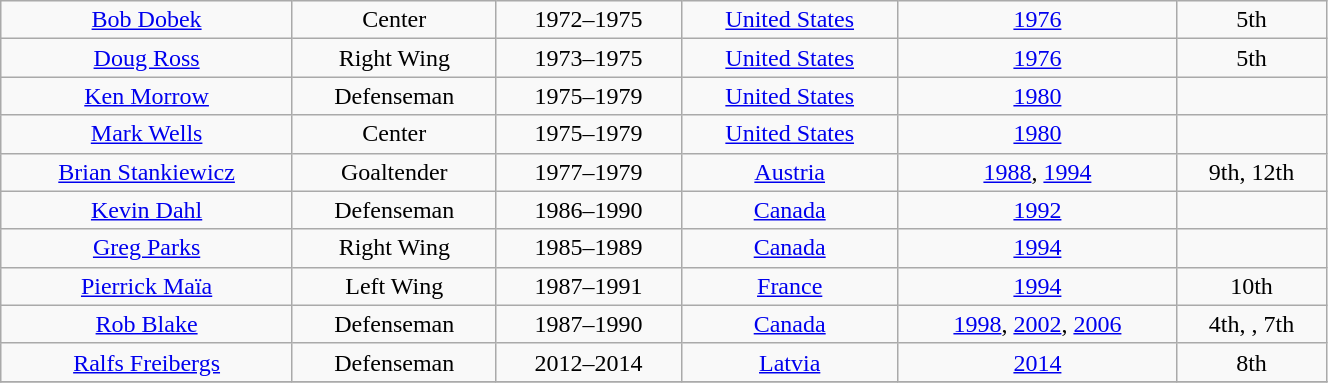<table class="wikitable" width="70%">
<tr align="center">
<td><a href='#'>Bob Dobek</a></td>
<td>Center</td>
<td>1972–1975</td>
<td> <a href='#'>United States</a></td>
<td><a href='#'>1976</a></td>
<td>5th</td>
</tr>
<tr align="center">
<td><a href='#'>Doug Ross</a></td>
<td>Right Wing</td>
<td>1973–1975</td>
<td> <a href='#'>United States</a></td>
<td><a href='#'>1976</a></td>
<td>5th</td>
</tr>
<tr align="center">
<td><a href='#'>Ken Morrow</a></td>
<td>Defenseman</td>
<td>1975–1979</td>
<td> <a href='#'>United States</a></td>
<td><a href='#'>1980</a></td>
<td></td>
</tr>
<tr align="center">
<td><a href='#'>Mark Wells</a></td>
<td>Center</td>
<td>1975–1979</td>
<td> <a href='#'>United States</a></td>
<td><a href='#'>1980</a></td>
<td></td>
</tr>
<tr align="center">
<td><a href='#'>Brian Stankiewicz</a></td>
<td>Goaltender</td>
<td>1977–1979</td>
<td> <a href='#'>Austria</a></td>
<td><a href='#'>1988</a>, <a href='#'>1994</a></td>
<td>9th, 12th</td>
</tr>
<tr align="center">
<td><a href='#'>Kevin Dahl</a></td>
<td>Defenseman</td>
<td>1986–1990</td>
<td> <a href='#'>Canada</a></td>
<td><a href='#'>1992</a></td>
<td></td>
</tr>
<tr align="center">
<td><a href='#'>Greg Parks</a></td>
<td>Right Wing</td>
<td>1985–1989</td>
<td> <a href='#'>Canada</a></td>
<td><a href='#'>1994</a></td>
<td></td>
</tr>
<tr align="center">
<td><a href='#'>Pierrick Maïa</a></td>
<td>Left Wing</td>
<td>1987–1991</td>
<td> <a href='#'>France</a></td>
<td><a href='#'>1994</a></td>
<td>10th</td>
</tr>
<tr align="center">
<td><a href='#'>Rob Blake</a></td>
<td>Defenseman</td>
<td>1987–1990</td>
<td> <a href='#'>Canada</a></td>
<td><a href='#'>1998</a>, <a href='#'>2002</a>, <a href='#'>2006</a></td>
<td>4th, , 7th</td>
</tr>
<tr align="center">
<td><a href='#'>Ralfs Freibergs</a></td>
<td>Defenseman</td>
<td>2012–2014</td>
<td> <a href='#'>Latvia</a></td>
<td><a href='#'>2014</a></td>
<td>8th</td>
</tr>
<tr align="center">
</tr>
</table>
